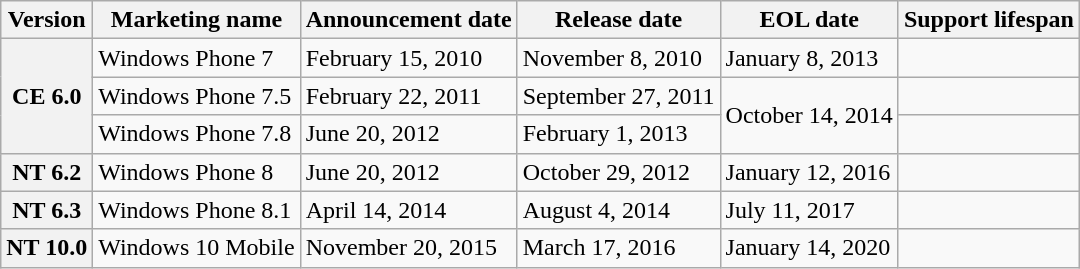<table class="wikitable">
<tr>
<th>Version</th>
<th>Marketing name</th>
<th>Announcement date</th>
<th>Release date</th>
<th>EOL date</th>
<th>Support lifespan</th>
</tr>
<tr>
<th rowspan="3">CE 6.0</th>
<td>Windows Phone 7</td>
<td>February 15, 2010</td>
<td>November 8, 2010</td>
<td>January 8, 2013</td>
<td></td>
</tr>
<tr>
<td>Windows Phone 7.5</td>
<td>February 22, 2011</td>
<td>September 27, 2011</td>
<td rowspan="2">October 14, 2014</td>
<td></td>
</tr>
<tr>
<td>Windows Phone 7.8</td>
<td>June 20, 2012</td>
<td>February 1, 2013</td>
<td></td>
</tr>
<tr>
<th>NT 6.2</th>
<td>Windows Phone 8</td>
<td>June 20, 2012</td>
<td>October 29, 2012</td>
<td>January 12, 2016</td>
<td></td>
</tr>
<tr>
<th>NT 6.3</th>
<td>Windows Phone 8.1</td>
<td>April 14, 2014</td>
<td>August 4, 2014</td>
<td>July 11, 2017</td>
<td></td>
</tr>
<tr>
<th>NT 10.0</th>
<td>Windows 10 Mobile</td>
<td>November 20, 2015</td>
<td>March 17, 2016</td>
<td>January 14, 2020</td>
<td></td>
</tr>
</table>
